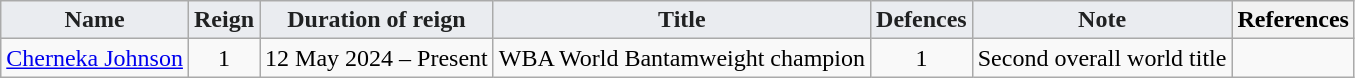<table class="wikitable" style="font-weight:bold; text-align:center;">
<tr>
<th style="vertical-align:middle; background-color:#EAECF0; color:#202122;">Name</th>
<th style="vertical-align:middle; background-color:#EAECF0; color:#202122;">Reign</th>
<th style="vertical-align:middle; background-color:#EAECF0; color:#202122;">Duration of reign</th>
<th style="vertical-align:middle; background-color:#EAECF0; color:#202122;">Title</th>
<th style="vertical-align:middle; background-color:#EAECF0; color:#202122;">Defences</th>
<th style="vertical-align:middle; background-color:#EAECF0; color:#202122;">Note</th>
<th>References</th>
</tr>
<tr style="font-weight:normal;">
<td><a href='#'>Cherneka Johnson</a></td>
<td>1</td>
<td>12 May 2024 – Present</td>
<td>WBA World Bantamweight champion</td>
<td>1</td>
<td>Second overall world title</td>
<td></td>
</tr>
</table>
